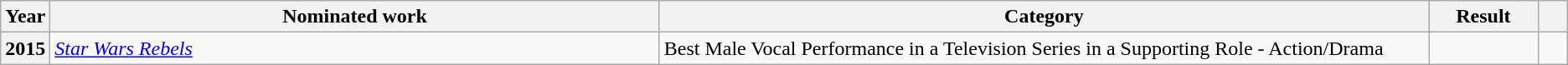<table class=wikitable>
<tr>
<th scope="col" style="width:1em;">Year</th>
<th scope="col" style="width:30em;">Nominated work</th>
<th scope="col" style="width:38em;">Category</th>
<th scope="col" style="width:5em;">Result</th>
<th scope="col" style="width:1em;"></th>
</tr>
<tr>
<th scope="row">2015</th>
<td><em><a href='#'>Star Wars Rebels</a></em></td>
<td>Best Male Vocal Performance in a Television Series in a Supporting Role - Action/Drama</td>
<td></td>
<td style="text-align:center;"></td>
</tr>
</table>
